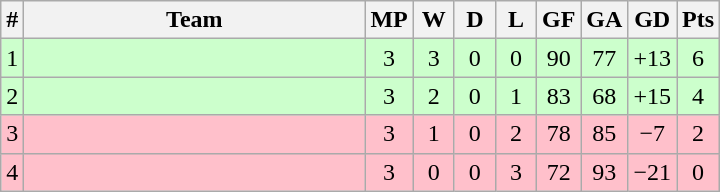<table class=wikitable style="text-align:center">
<tr>
<th>#</th>
<th width=220>Team</th>
<th width=20>MP</th>
<th width=20>W</th>
<th width=20>D</th>
<th width=20>L</th>
<th width=20>GF</th>
<th width=20>GA</th>
<th width=20>GD</th>
<th width=20>Pts</th>
</tr>
<tr align="center" valign="top" style="background: #CCFFCC">
<td>1</td>
<td align=left></td>
<td>3</td>
<td>3</td>
<td>0</td>
<td>0</td>
<td>90</td>
<td>77</td>
<td>+13</td>
<td>6</td>
</tr>
<tr align="center" valign="top" style="background: #CCFFCC">
<td>2</td>
<td align=left></td>
<td>3</td>
<td>2</td>
<td>0</td>
<td>1</td>
<td>83</td>
<td>68</td>
<td>+15</td>
<td>4</td>
</tr>
<tr align="center" valign="top" style="background: pink">
<td>3</td>
<td align=left></td>
<td>3</td>
<td>1</td>
<td>0</td>
<td>2</td>
<td>78</td>
<td>85</td>
<td>−7</td>
<td>2</td>
</tr>
<tr align="center" valign="top" style="background: pink">
<td>4</td>
<td align=left></td>
<td>3</td>
<td>0</td>
<td>0</td>
<td>3</td>
<td>72</td>
<td>93</td>
<td>−21</td>
<td>0</td>
</tr>
</table>
